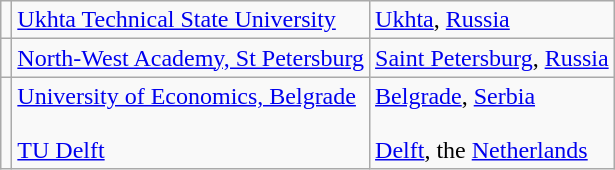<table class="wikitable">
<tr>
<td></td>
<td> <a href='#'>Ukhta Technical State University</a></td>
<td><a href='#'>Ukhta</a>, <a href='#'>Russia</a></td>
</tr>
<tr>
<td></td>
<td> <a href='#'>North-West Academy, St Petersburg</a></td>
<td><a href='#'>Saint Petersburg</a>, <a href='#'>Russia</a></td>
</tr>
<tr>
<td></td>
<td> <a href='#'>University of Economics, Belgrade</a><br><br> <a href='#'>TU Delft</a></td>
<td><a href='#'>Belgrade</a>, <a href='#'>Serbia</a><br><br><a href='#'>Delft</a>, the <a href='#'>Netherlands</a></td>
</tr>
</table>
